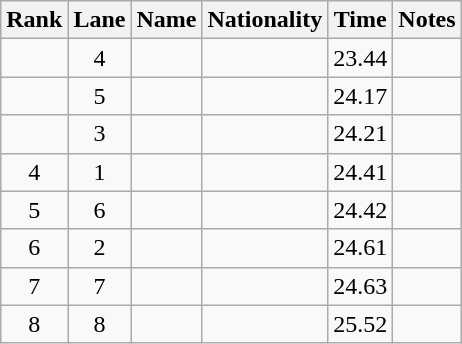<table class="wikitable sortable" style="text-align:center">
<tr>
<th>Rank</th>
<th>Lane</th>
<th>Name</th>
<th>Nationality</th>
<th>Time</th>
<th>Notes</th>
</tr>
<tr>
<td></td>
<td>4</td>
<td align=left></td>
<td align=left></td>
<td>23.44</td>
<td><strong></strong></td>
</tr>
<tr>
<td></td>
<td>5</td>
<td align=left></td>
<td align=left></td>
<td>24.17</td>
<td></td>
</tr>
<tr>
<td></td>
<td>3</td>
<td align=left></td>
<td align=left></td>
<td>24.21</td>
<td></td>
</tr>
<tr>
<td>4</td>
<td>1</td>
<td align=left></td>
<td align=left></td>
<td>24.41</td>
<td></td>
</tr>
<tr>
<td>5</td>
<td>6</td>
<td align=left></td>
<td align=left></td>
<td>24.42</td>
<td></td>
</tr>
<tr>
<td>6</td>
<td>2</td>
<td align=left></td>
<td align=left></td>
<td>24.61</td>
<td></td>
</tr>
<tr>
<td>7</td>
<td>7</td>
<td align=left></td>
<td align=left></td>
<td>24.63</td>
<td></td>
</tr>
<tr>
<td>8</td>
<td>8</td>
<td align=left></td>
<td align=left></td>
<td>25.52</td>
<td></td>
</tr>
</table>
